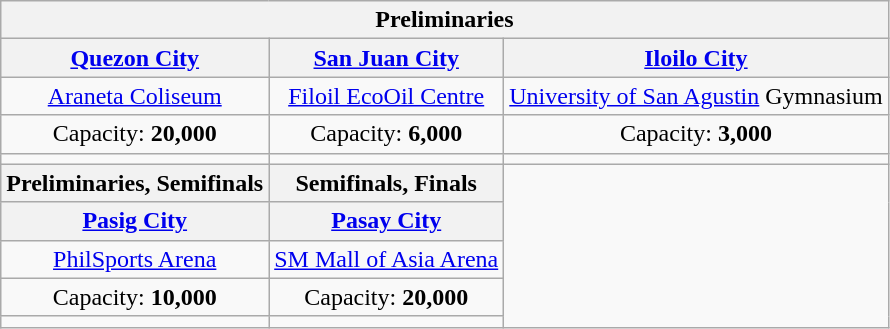<table class="wikitable" style="text-align:center">
<tr>
<th colspan="3">Preliminaries</th>
</tr>
<tr>
<th><a href='#'>Quezon City</a></th>
<th><a href='#'>San Juan City</a></th>
<th><a href='#'>Iloilo City</a></th>
</tr>
<tr>
<td><a href='#'>Araneta Coliseum</a></td>
<td><a href='#'>Filoil EcoOil Centre</a></td>
<td><a href='#'>University of San Agustin</a> Gymnasium</td>
</tr>
<tr>
<td>Capacity: <strong>20,000</strong></td>
<td>Capacity: <strong>6,000</strong></td>
<td>Capacity: <strong>3,000</strong></td>
</tr>
<tr>
<td></td>
<td></td>
<td></td>
</tr>
<tr>
<th>Preliminaries, Semifinals</th>
<th>Semifinals, Finals</th>
</tr>
<tr>
<th><a href='#'>Pasig City</a></th>
<th><a href='#'>Pasay City</a></th>
</tr>
<tr>
<td><a href='#'>PhilSports Arena</a></td>
<td><a href='#'>SM Mall of Asia Arena</a></td>
</tr>
<tr>
<td>Capacity: <strong>10,000</strong></td>
<td>Capacity: <strong>20,000</strong></td>
</tr>
<tr>
<td></td>
<td></td>
</tr>
</table>
